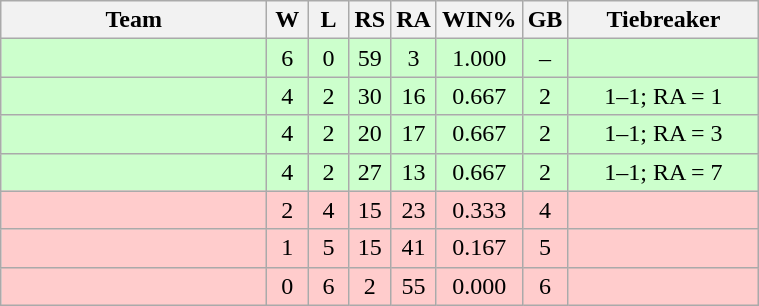<table class=wikitable style=text-align:center>
<tr>
<th width = 170>Team</th>
<th width = 20>W</th>
<th width = 20>L</th>
<th width = 20>RS</th>
<th width = 20>RA</th>
<th width = 20>WIN%</th>
<th width = 20>GB</th>
<th width = 120>Tiebreaker</th>
</tr>
<tr style="background:#cfc;">
<td align=left></td>
<td>6</td>
<td>0</td>
<td>59</td>
<td>3</td>
<td>1.000</td>
<td>–</td>
<td></td>
</tr>
<tr style = "background:#cfc;">
<td align = left></td>
<td>4</td>
<td>2</td>
<td>30</td>
<td>16</td>
<td>0.667</td>
<td>2</td>
<td>1–1; RA = 1</td>
</tr>
<tr style = "background:#cfc;">
<td align = left></td>
<td>4</td>
<td>2</td>
<td>20</td>
<td>17</td>
<td>0.667</td>
<td>2</td>
<td>1–1; RA = 3</td>
</tr>
<tr style = "background:#cfc;">
<td align = left></td>
<td>4</td>
<td>2</td>
<td>27</td>
<td>13</td>
<td>0.667</td>
<td>2</td>
<td>1–1; RA = 7</td>
</tr>
<tr style = "background:#fcc;">
<td align = left></td>
<td>2</td>
<td>4</td>
<td>15</td>
<td>23</td>
<td>0.333</td>
<td>4</td>
<td></td>
</tr>
<tr style = "background:#fcc;">
<td align = left></td>
<td>1</td>
<td>5</td>
<td>15</td>
<td>41</td>
<td>0.167</td>
<td>5</td>
<td></td>
</tr>
<tr style = "background:#fcc;">
<td align = left></td>
<td>0</td>
<td>6</td>
<td>2</td>
<td>55</td>
<td>0.000</td>
<td>6</td>
<td></td>
</tr>
</table>
